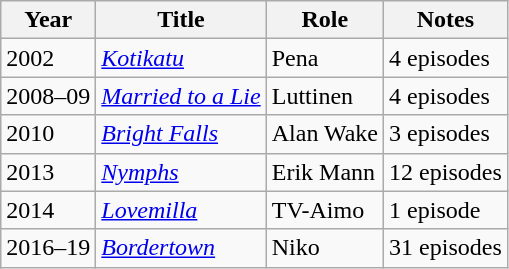<table class="wikitable sortable">
<tr>
<th>Year</th>
<th>Title</th>
<th>Role</th>
<th class="unsortable">Notes</th>
</tr>
<tr>
<td>2002</td>
<td><em><a href='#'>Kotikatu</a></em></td>
<td>Pena</td>
<td>4 episodes</td>
</tr>
<tr>
<td>2008–09</td>
<td><em><a href='#'>Married to a Lie</a></em></td>
<td>Luttinen</td>
<td>4 episodes</td>
</tr>
<tr>
<td>2010</td>
<td><em><a href='#'>Bright Falls</a></em></td>
<td>Alan Wake</td>
<td>3 episodes</td>
</tr>
<tr>
<td>2013</td>
<td><em><a href='#'>Nymphs</a></em></td>
<td>Erik Mann</td>
<td>12 episodes</td>
</tr>
<tr>
<td>2014</td>
<td><em><a href='#'>Lovemilla</a></em></td>
<td>TV-Aimo</td>
<td>1 episode</td>
</tr>
<tr>
<td>2016–19</td>
<td><em><a href='#'>Bordertown</a></em></td>
<td>Niko</td>
<td>31 episodes</td>
</tr>
</table>
